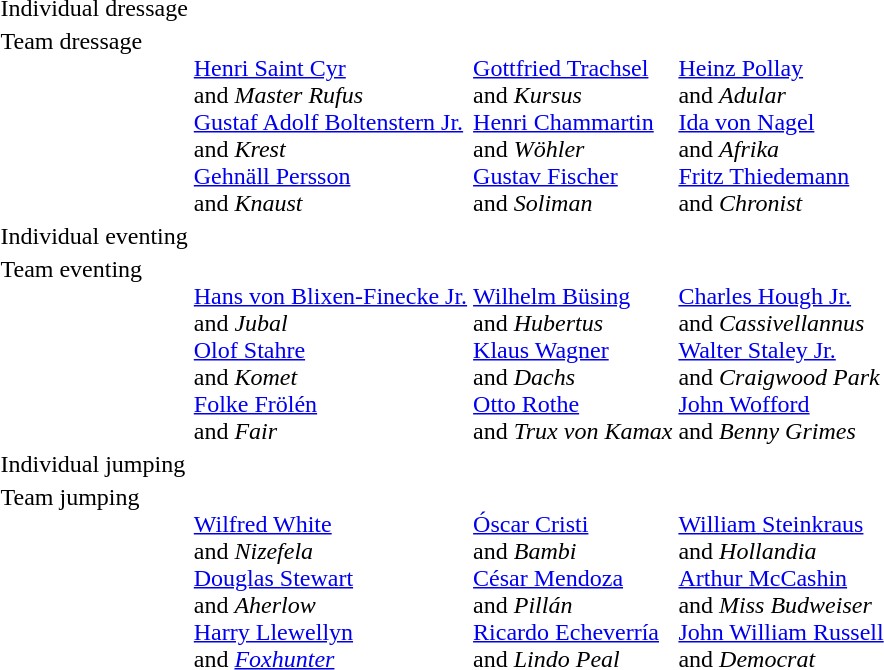<table>
<tr valign="top">
<td>Individual dressage<br></td>
<td></td>
<td></td>
<td></td>
</tr>
<tr valign="top">
<td>Team dressage<br></td>
<td><br><a href='#'>Henri Saint Cyr</a> <br> and <em>Master Rufus</em> <br> <a href='#'>Gustaf Adolf Boltenstern Jr.</a> <br> and <em>Krest</em> <br> <a href='#'>Gehnäll Persson</a> <br> and <em>Knaust</em></td>
<td><br><a href='#'>Gottfried Trachsel</a> <br> and <em>Kursus</em> <br><a href='#'>Henri Chammartin</a> <br> and <em>Wöhler</em> <br> <a href='#'>Gustav Fischer</a> <br> and <em>Soliman</em></td>
<td><br><a href='#'>Heinz Pollay</a> <br> and <em>Adular</em> <br> <a href='#'>Ida von Nagel</a> <br> and <em>Afrika</em> <br> <a href='#'>Fritz Thiedemann</a> <br> and <em>Chronist</em></td>
</tr>
<tr valign="top">
<td>Individual eventing<br></td>
<td></td>
<td></td>
<td></td>
</tr>
<tr valign="top">
<td>Team eventing<br></td>
<td><br> <a href='#'>Hans von Blixen-Finecke Jr.</a> <br> and <em>Jubal</em> <br> <a href='#'>Olof Stahre</a> <br> and <em>Komet</em> <br> <a href='#'>Folke Frölén</a> <br> and <em>Fair</em></td>
<td><br> <a href='#'>Wilhelm Büsing</a> <br> and <em>Hubertus</em> <br> <a href='#'>Klaus Wagner</a> <br> and <em>Dachs</em> <br> <a href='#'>Otto Rothe</a> <br> and <em>Trux von Kamax</em></td>
<td><br> <a href='#'>Charles Hough Jr.</a> <br> and <em>Cassivellannus</em> <br> <a href='#'>Walter Staley Jr.</a> <br> and <em>Craigwood Park</em> <br> <a href='#'>John Wofford</a> <br> and <em>Benny Grimes</em></td>
</tr>
<tr valign="top">
<td>Individual jumping<br></td>
<td></td>
<td></td>
<td></td>
</tr>
<tr valign="top">
<td>Team jumping<br></td>
<td><br> <a href='#'>Wilfred White</a> <br> and <em>Nizefela</em> <br> <a href='#'>Douglas Stewart</a> <br> and <em>Aherlow</em> <br> <a href='#'>Harry Llewellyn</a> <br> and <em><a href='#'>Foxhunter</a></em></td>
<td><br> <a href='#'>Óscar Cristi</a> <br> and <em>Bambi</em> <br> <a href='#'>César Mendoza</a> <br> and <em>Pillán</em>  <br> <a href='#'>Ricardo Echeverría</a> <br> and <em>Lindo Peal</em></td>
<td><br> <a href='#'>William Steinkraus</a> <br> and <em>Hollandia</em> <br> <a href='#'>Arthur McCashin</a> <br> and <em>Miss Budweiser</em> <br> <a href='#'>John William Russell</a> <br> and <em>Democrat</em></td>
</tr>
<tr>
</tr>
</table>
